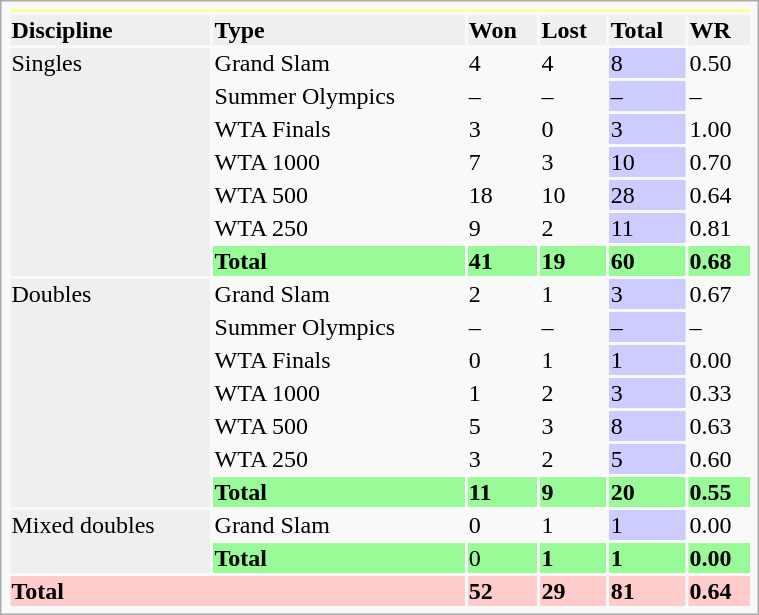<table class="infobox vcard vevent nowrap" width=40%>
<tr bgcolor=FFFF99>
<th colspan=6></th>
</tr>
<tr style=background:#efefef;font-weight:bold>
<td>Discipline</td>
<td>Type</td>
<td>Won</td>
<td>Lost</td>
<td>Total</td>
<td>WR</td>
</tr>
<tr>
<td rowspan="7" bgcolor=efefef>Singles</td>
<td>Grand Slam</td>
<td>4</td>
<td>4</td>
<td bgcolor=CCCCFF>8</td>
<td>0.50</td>
</tr>
<tr>
<td>Summer Olympics</td>
<td>–</td>
<td>–</td>
<td bgcolor=CCCCFF>–</td>
<td>–</td>
</tr>
<tr>
<td>WTA Finals</td>
<td>3</td>
<td>0</td>
<td bgcolor="CCCCFF">3</td>
<td>1.00</td>
</tr>
<tr>
<td>WTA 1000</td>
<td>7</td>
<td>3</td>
<td bgcolor=CCCCFF>10</td>
<td>0.70</td>
</tr>
<tr>
<td>WTA 500</td>
<td>18</td>
<td>10</td>
<td bgcolor="CCCCFF">28</td>
<td>0.64</td>
</tr>
<tr>
<td>WTA 250</td>
<td>9</td>
<td>2</td>
<td bgcolor="CCCCFF">11</td>
<td>0.81</td>
</tr>
<tr bgcolor=98FB98>
<td><strong>Total</strong></td>
<td><strong>41</strong></td>
<td><strong>19</strong></td>
<td><strong>60</strong></td>
<td><strong>0.68</strong></td>
</tr>
<tr>
<td rowspan="7" bgcolor=efefef>Doubles</td>
<td>Grand Slam</td>
<td>2</td>
<td>1</td>
<td bgcolor=CCCCFF>3</td>
<td>0.67</td>
</tr>
<tr>
<td>Summer Olympics</td>
<td>–</td>
<td>–</td>
<td bgcolor=CCCCFF>–</td>
<td>–</td>
</tr>
<tr>
<td>WTA Finals</td>
<td>0</td>
<td>1</td>
<td bgcolor=CCCCFF>1</td>
<td>0.00</td>
</tr>
<tr>
<td>WTA 1000</td>
<td>1</td>
<td>2</td>
<td bgcolor=CCCCFF>3</td>
<td>0.33</td>
</tr>
<tr>
<td>WTA 500</td>
<td>5</td>
<td>3</td>
<td bgcolor="CCCCFF">8</td>
<td>0.63</td>
</tr>
<tr>
<td>WTA 250</td>
<td>3</td>
<td>2</td>
<td bgcolor="CCCCFF">5</td>
<td>0.60</td>
</tr>
<tr bgcolor=98FB98>
<td><strong>Total</strong></td>
<td><strong>11</strong></td>
<td><strong>9</strong></td>
<td><strong>20</strong></td>
<td><strong>0.55</strong></td>
</tr>
<tr>
<td rowspan=2 bgcolor=efefef>Mixed doubles</td>
<td>Grand Slam</td>
<td>0</td>
<td>1</td>
<td bgcolor=CCCCFF>1</td>
<td>0.00</td>
</tr>
<tr bgcolor=98FB98>
<td><strong>Total</strong></td>
<td>0</td>
<td><strong>1</strong></td>
<td><strong>1</strong></td>
<td><strong>0.00</strong></td>
</tr>
<tr bgcolor=FFCCCC>
<td colspan=2><strong>Total</strong></td>
<td><strong>52</strong></td>
<td><strong>29</strong></td>
<td><strong>81</strong></td>
<td><strong>0.64</strong></td>
</tr>
</table>
